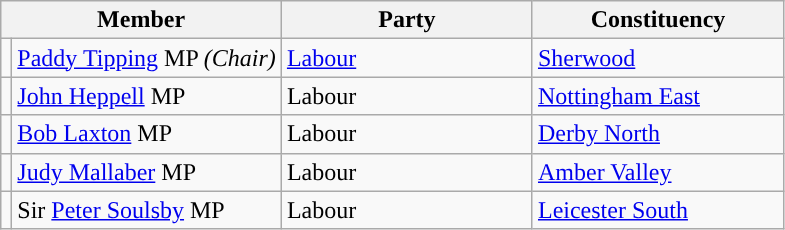<table class="wikitable">
<tr>
<th width="160px" colspan="2">Member</th>
<th width="160px" colspan="1">Party</th>
<th width="160px" colspan="2">Constituency</th>
</tr>
<tr>
<td style="color:inherit;background:"></td>
<td><a href='#'>Paddy Tipping</a> MP <em>(Chair)</em></td>
<td><a href='#'>Labour</a></td>
<td><a href='#'>Sherwood</a></td>
</tr>
<tr>
<td style="color:inherit;background:"></td>
<td><a href='#'>John Heppell</a> MP</td>
<td>Labour</td>
<td><a href='#'>Nottingham East</a></td>
</tr>
<tr>
<td style="color:inherit;background:"></td>
<td><a href='#'>Bob Laxton</a> MP</td>
<td>Labour</td>
<td><a href='#'>Derby North</a></td>
</tr>
<tr>
<td style="color:inherit;background:"></td>
<td><a href='#'>Judy Mallaber</a> MP</td>
<td>Labour</td>
<td><a href='#'>Amber Valley</a></td>
</tr>
<tr>
<td style="color:inherit;background:"></td>
<td>Sir <a href='#'>Peter Soulsby</a> MP</td>
<td>Labour</td>
<td><a href='#'>Leicester South</a></td>
</tr>
</table>
